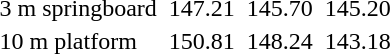<table>
<tr valign=top>
<td>3 m springboard</td>
<td></td>
<td align=right>147.21</td>
<td></td>
<td align=right>145.70</td>
<td></td>
<td align=right>145.20</td>
</tr>
<tr valign=top>
<td>10 m platform</td>
<td></td>
<td align=right>150.81</td>
<td></td>
<td align=right>148.24</td>
<td></td>
<td align=right>143.18</td>
</tr>
</table>
